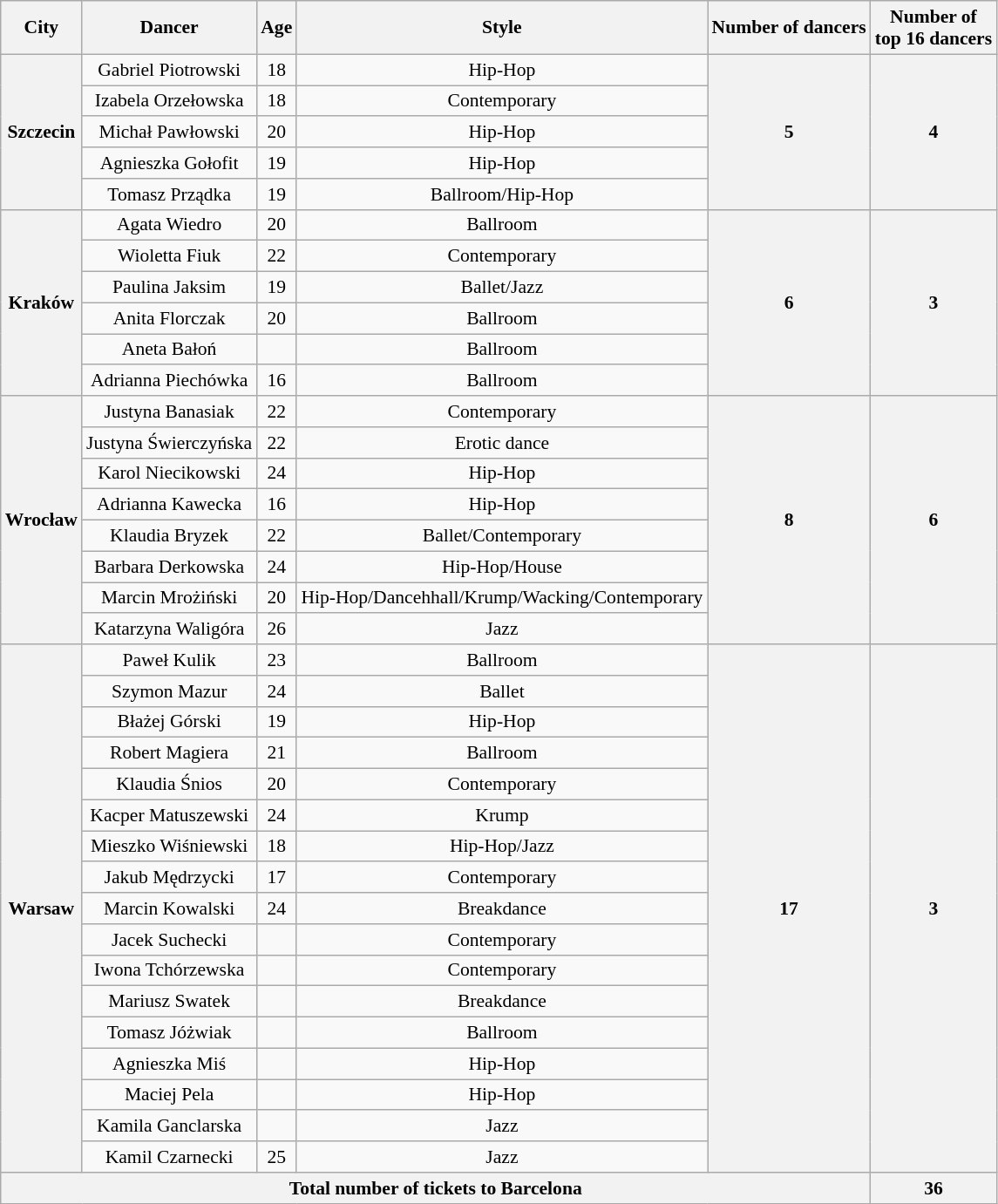<table class="wikitable" style="font-size:90%; text-align:center">
<tr>
<th>City</th>
<th>Dancer</th>
<th>Age</th>
<th>Style</th>
<th>Number of dancers</th>
<th>Number of<br>top 16 dancers</th>
</tr>
<tr>
<th rowspan="5">Szczecin</th>
<td>Gabriel Piotrowski</td>
<td>18</td>
<td>Hip-Hop</td>
<th rowspan="5">5</th>
<th rowspan="5">4</th>
</tr>
<tr>
<td>Izabela Orzełowska</td>
<td>18</td>
<td>Contemporary</td>
</tr>
<tr>
<td>Michał Pawłowski</td>
<td>20</td>
<td>Hip-Hop</td>
</tr>
<tr>
<td>Agnieszka Gołofit</td>
<td>19</td>
<td>Hip-Hop</td>
</tr>
<tr>
<td>Tomasz Prządka</td>
<td>19</td>
<td>Ballroom/Hip-Hop</td>
</tr>
<tr>
<th rowspan="6">Kraków</th>
<td>Agata Wiedro</td>
<td>20</td>
<td>Ballroom</td>
<th rowspan="6">6</th>
<th rowspan="6">3</th>
</tr>
<tr>
<td>Wioletta Fiuk</td>
<td>22</td>
<td>Contemporary</td>
</tr>
<tr>
<td>Paulina Jaksim</td>
<td>19</td>
<td>Ballet/Jazz</td>
</tr>
<tr>
<td>Anita Florczak</td>
<td>20</td>
<td>Ballroom</td>
</tr>
<tr>
<td>Aneta Bałoń</td>
<td></td>
<td>Ballroom</td>
</tr>
<tr>
<td>Adrianna Piechówka</td>
<td>16</td>
<td>Ballroom</td>
</tr>
<tr>
<th rowspan="8">Wrocław</th>
<td>Justyna Banasiak</td>
<td>22</td>
<td>Contemporary</td>
<th rowspan="8">8</th>
<th rowspan="8">6</th>
</tr>
<tr>
<td>Justyna Świerczyńska</td>
<td>22</td>
<td>Erotic dance</td>
</tr>
<tr>
<td>Karol Niecikowski</td>
<td>24</td>
<td>Hip-Hop</td>
</tr>
<tr>
<td>Adrianna Kawecka</td>
<td>16</td>
<td>Hip-Hop</td>
</tr>
<tr>
<td>Klaudia Bryzek</td>
<td>22</td>
<td>Ballet/Contemporary</td>
</tr>
<tr>
<td>Barbara Derkowska</td>
<td>24</td>
<td>Hip-Hop/House</td>
</tr>
<tr>
<td>Marcin Mrożiński</td>
<td>20</td>
<td>Hip-Hop/Dancehhall/Krump/Wacking/Contemporary</td>
</tr>
<tr>
<td>Katarzyna Waligóra</td>
<td>26</td>
<td>Jazz</td>
</tr>
<tr>
<th rowspan="17">Warsaw</th>
<td>Paweł Kulik</td>
<td>23</td>
<td>Ballroom</td>
<th rowspan="17">17</th>
<th rowspan="17">3</th>
</tr>
<tr>
<td>Szymon Mazur</td>
<td>24</td>
<td>Ballet</td>
</tr>
<tr>
<td>Błażej Górski</td>
<td>19</td>
<td>Hip-Hop</td>
</tr>
<tr>
<td>Robert Magiera</td>
<td>21</td>
<td>Ballroom</td>
</tr>
<tr>
<td>Klaudia Śnios</td>
<td>20</td>
<td>Contemporary</td>
</tr>
<tr>
<td>Kacper Matuszewski</td>
<td>24</td>
<td>Krump</td>
</tr>
<tr>
<td>Mieszko Wiśniewski</td>
<td>18</td>
<td>Hip-Hop/Jazz</td>
</tr>
<tr>
<td>Jakub Mędrzycki</td>
<td>17</td>
<td>Contemporary</td>
</tr>
<tr>
<td>Marcin Kowalski</td>
<td>24</td>
<td>Breakdance</td>
</tr>
<tr>
<td>Jacek Suchecki</td>
<td></td>
<td>Contemporary</td>
</tr>
<tr>
<td>Iwona Tchórzewska</td>
<td></td>
<td>Contemporary</td>
</tr>
<tr>
<td>Mariusz Swatek</td>
<td></td>
<td>Breakdance</td>
</tr>
<tr>
<td>Tomasz Jóżwiak</td>
<td></td>
<td>Ballroom</td>
</tr>
<tr>
<td>Agnieszka Miś</td>
<td></td>
<td>Hip-Hop</td>
</tr>
<tr>
<td>Maciej Pela</td>
<td></td>
<td>Hip-Hop</td>
</tr>
<tr>
<td>Kamila Ganclarska</td>
<td></td>
<td>Jazz</td>
</tr>
<tr>
<td>Kamil Czarnecki</td>
<td>25</td>
<td>Jazz</td>
</tr>
<tr>
<th colspan="5">Total number of tickets to Barcelona</th>
<th>36</th>
</tr>
</table>
